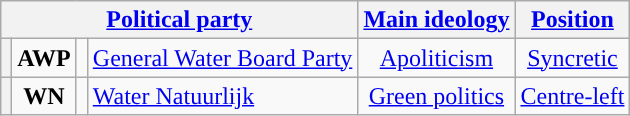<table class="wikitable" style="text-align:center">
<tr>
<th colspan="4"><a href='#'>Political party</a></th>
<th><a href='#'>Main ideology</a></th>
<th><a href='#'>Position</a></th>
</tr>
<tr>
<th style="background:"></th>
<td><strong>AWP</strong></td>
<td></td>
<td style="text-align:left;"><a href='#'>General Water Board Party</a> <br> </td>
<td><a href='#'>Apoliticism</a></td>
<td><a href='#'>Syncretic</a></td>
</tr>
<tr>
<th style="background:"></th>
<td><strong>WN</strong></td>
<td></td>
<td style="text-align:left;"><a href='#'>Water Natuurlijk</a></td>
<td><a href='#'>Green politics</a></td>
<td><a href='#'>Centre-left</a></td>
</tr>
</table>
